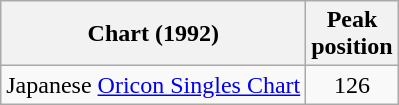<table class="wikitable">
<tr>
<th>Chart (1992)</th>
<th>Peak<br>position</th>
</tr>
<tr>
<td>Japanese <a href='#'>Oricon Singles Chart</a></td>
<td align="center">126</td>
</tr>
</table>
